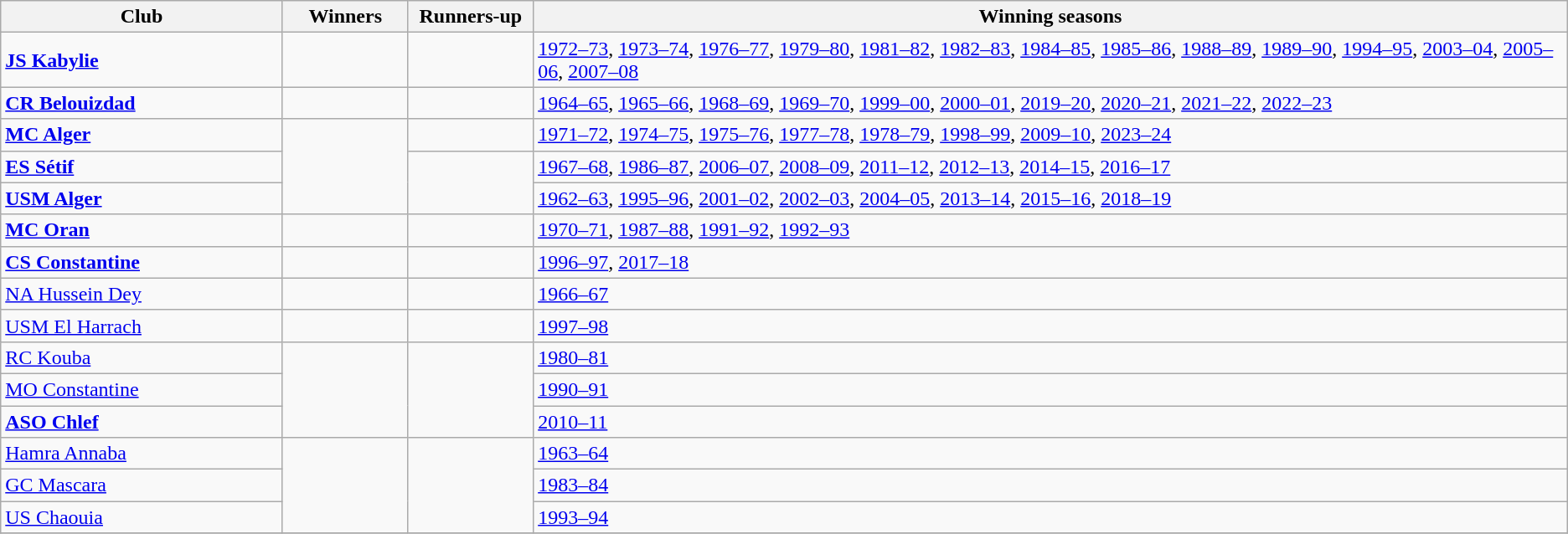<table class="wikitable sortable">
<tr>
<th style="width:18%;">Club</th>
<th style="width:8%;">Winners</th>
<th style="width:8%;">Runners-up</th>
<th>Winning seasons</th>
</tr>
<tr>
<td><strong><a href='#'>JS Kabylie</a></strong></td>
<td></td>
<td></td>
<td><a href='#'>1972–73</a>, <a href='#'>1973–74</a>, <a href='#'>1976–77</a>, <a href='#'>1979–80</a>, <a href='#'>1981–82</a>, <a href='#'>1982–83</a>, <a href='#'>1984–85</a>, <a href='#'>1985–86</a>, <a href='#'>1988–89</a>, <a href='#'>1989–90</a>, <a href='#'>1994–95</a>, <a href='#'>2003–04</a>, <a href='#'>2005–06</a>, <a href='#'>2007–08</a></td>
</tr>
<tr>
<td><strong><a href='#'>CR Belouizdad</a></strong></td>
<td></td>
<td></td>
<td><a href='#'>1964–65</a>, <a href='#'>1965–66</a>, <a href='#'>1968–69</a>, <a href='#'>1969–70</a>, <a href='#'>1999–00</a>, <a href='#'>2000–01</a>, <a href='#'>2019–20</a>, <a href='#'>2020–21</a>, <a href='#'>2021–22</a>, <a href='#'>2022–23</a></td>
</tr>
<tr>
<td><strong><a href='#'>MC Alger</a></strong></td>
<td rowspan=3></td>
<td rowspan=1></td>
<td><a href='#'>1971–72</a>, <a href='#'>1974–75</a>, <a href='#'>1975–76</a>, <a href='#'>1977–78</a>, <a href='#'>1978–79</a>, <a href='#'>1998–99</a>, <a href='#'>2009–10</a>, <a href='#'>2023–24</a></td>
</tr>
<tr>
<td><strong><a href='#'>ES Sétif</a></strong></td>
<td rowspan=2></td>
<td><a href='#'>1967–68</a>, <a href='#'>1986–87</a>, <a href='#'>2006–07</a>, <a href='#'>2008–09</a>, <a href='#'>2011–12</a>, <a href='#'>2012–13</a>, <a href='#'>2014–15</a>, <a href='#'>2016–17</a></td>
</tr>
<tr>
<td><strong><a href='#'>USM Alger</a></strong></td>
<td><a href='#'>1962–63</a>, <a href='#'>1995–96</a>, <a href='#'>2001–02</a>, <a href='#'>2002–03</a>, <a href='#'>2004–05</a>, <a href='#'>2013–14</a>, <a href='#'>2015–16</a>, <a href='#'>2018–19</a></td>
</tr>
<tr>
<td><strong><a href='#'>MC Oran</a></strong></td>
<td></td>
<td></td>
<td><a href='#'>1970–71</a>, <a href='#'>1987–88</a>, <a href='#'>1991–92</a>, <a href='#'>1992–93</a></td>
</tr>
<tr>
<td><strong><a href='#'>CS Constantine</a></strong></td>
<td></td>
<td></td>
<td><a href='#'>1996–97</a>, <a href='#'>2017–18</a></td>
</tr>
<tr>
<td><a href='#'>NA Hussein Dey</a></td>
<td></td>
<td></td>
<td><a href='#'>1966–67</a></td>
</tr>
<tr>
<td><a href='#'>USM El Harrach</a></td>
<td></td>
<td></td>
<td><a href='#'>1997–98</a></td>
</tr>
<tr>
<td><a href='#'>RC Kouba</a></td>
<td rowspan=3></td>
<td rowspan=3></td>
<td><a href='#'>1980–81</a></td>
</tr>
<tr>
<td><a href='#'>MO Constantine</a></td>
<td><a href='#'>1990–91</a></td>
</tr>
<tr>
<td><strong><a href='#'>ASO Chlef</a></strong></td>
<td><a href='#'>2010–11</a></td>
</tr>
<tr>
<td><a href='#'>Hamra Annaba</a></td>
<td rowspan=3></td>
<td rowspan=3></td>
<td><a href='#'>1963–64</a></td>
</tr>
<tr>
<td><a href='#'>GC Mascara</a></td>
<td><a href='#'>1983–84</a></td>
</tr>
<tr>
<td><a href='#'>US Chaouia</a></td>
<td><a href='#'>1993–94</a></td>
</tr>
<tr>
</tr>
</table>
